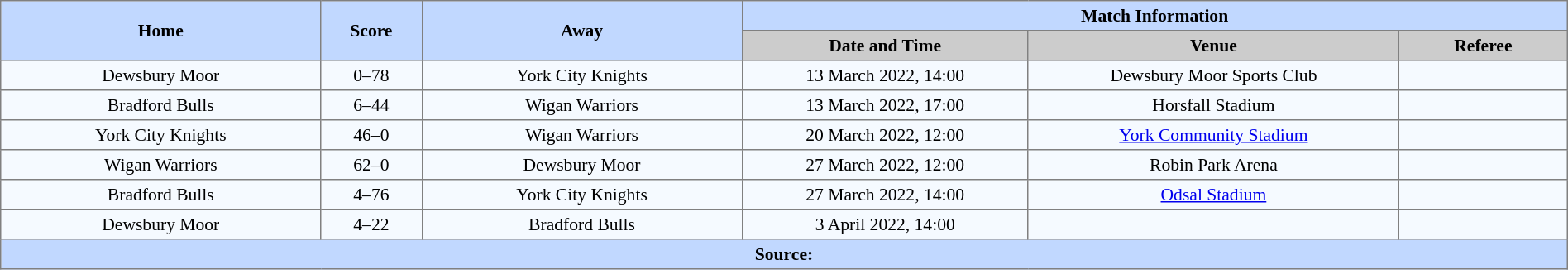<table border=1 style="border-collapse:collapse; font-size:90%; text-align:center;" cellpadding=3 cellspacing=0 width=100%>
<tr bgcolor=#C1D8FF>
<th scope="col" rowspan=2 width=19%>Home</th>
<th scope="col" rowspan=2 width=6%>Score</th>
<th scope="col" rowspan=2 width=19%>Away</th>
<th colspan=3>Match Information</th>
</tr>
<tr bgcolor=#CCCCCC>
<th scope="col" width=17%>Date and Time</th>
<th scope="col" width=22%>Venue</th>
<th scope="col" width=10%>Referee</th>
</tr>
<tr bgcolor=#F5FAFF>
<td>Dewsbury Moor</td>
<td>0–78</td>
<td>York City Knights</td>
<td>13 March 2022, 14:00</td>
<td>Dewsbury Moor Sports Club</td>
<td></td>
</tr>
<tr bgcolor=#F5FAFF>
<td>Bradford Bulls</td>
<td>6–44</td>
<td>Wigan Warriors</td>
<td>13 March 2022, 17:00</td>
<td>Horsfall Stadium</td>
<td></td>
</tr>
<tr bgcolor=#F5FAFF>
<td>York City Knights</td>
<td>46–0</td>
<td>Wigan Warriors</td>
<td>20 March 2022, 12:00</td>
<td><a href='#'>York Community Stadium</a></td>
<td></td>
</tr>
<tr bgcolor=#F5FAFF>
<td>Wigan Warriors</td>
<td>62–0</td>
<td>Dewsbury Moor</td>
<td>27 March 2022, 12:00</td>
<td>Robin Park Arena</td>
<td></td>
</tr>
<tr bgcolor=#F5FAFF>
<td>Bradford Bulls</td>
<td>4–76</td>
<td>York City Knights</td>
<td>27 March 2022, 14:00</td>
<td><a href='#'>Odsal Stadium</a></td>
<td></td>
</tr>
<tr bgcolor=#F5FAFF>
<td>Dewsbury Moor</td>
<td>4–22</td>
<td>Bradford Bulls</td>
<td>3 April 2022, 14:00</td>
<td></td>
<td></td>
</tr>
<tr style="background:#c1d8ff;">
<th colspan=6>Source:</th>
</tr>
</table>
